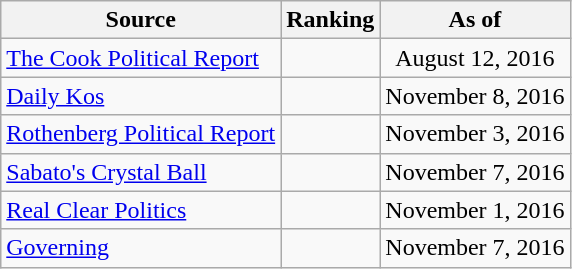<table class="wikitable" style="text-align:center">
<tr>
<th>Source</th>
<th>Ranking</th>
<th>As of</th>
</tr>
<tr>
<td align=left><a href='#'>The Cook Political Report</a></td>
<td></td>
<td>August 12, 2016</td>
</tr>
<tr>
<td align=left><a href='#'>Daily Kos</a></td>
<td></td>
<td>November 8, 2016</td>
</tr>
<tr>
<td align=left><a href='#'>Rothenberg Political Report</a></td>
<td></td>
<td>November 3, 2016</td>
</tr>
<tr>
<td align=left><a href='#'>Sabato's Crystal Ball</a></td>
<td></td>
<td>November 7, 2016</td>
</tr>
<tr>
<td align=left><a href='#'>Real Clear Politics</a></td>
<td></td>
<td>November 1, 2016</td>
</tr>
<tr>
<td align=left><a href='#'>Governing</a></td>
<td></td>
<td>November 7, 2016</td>
</tr>
</table>
